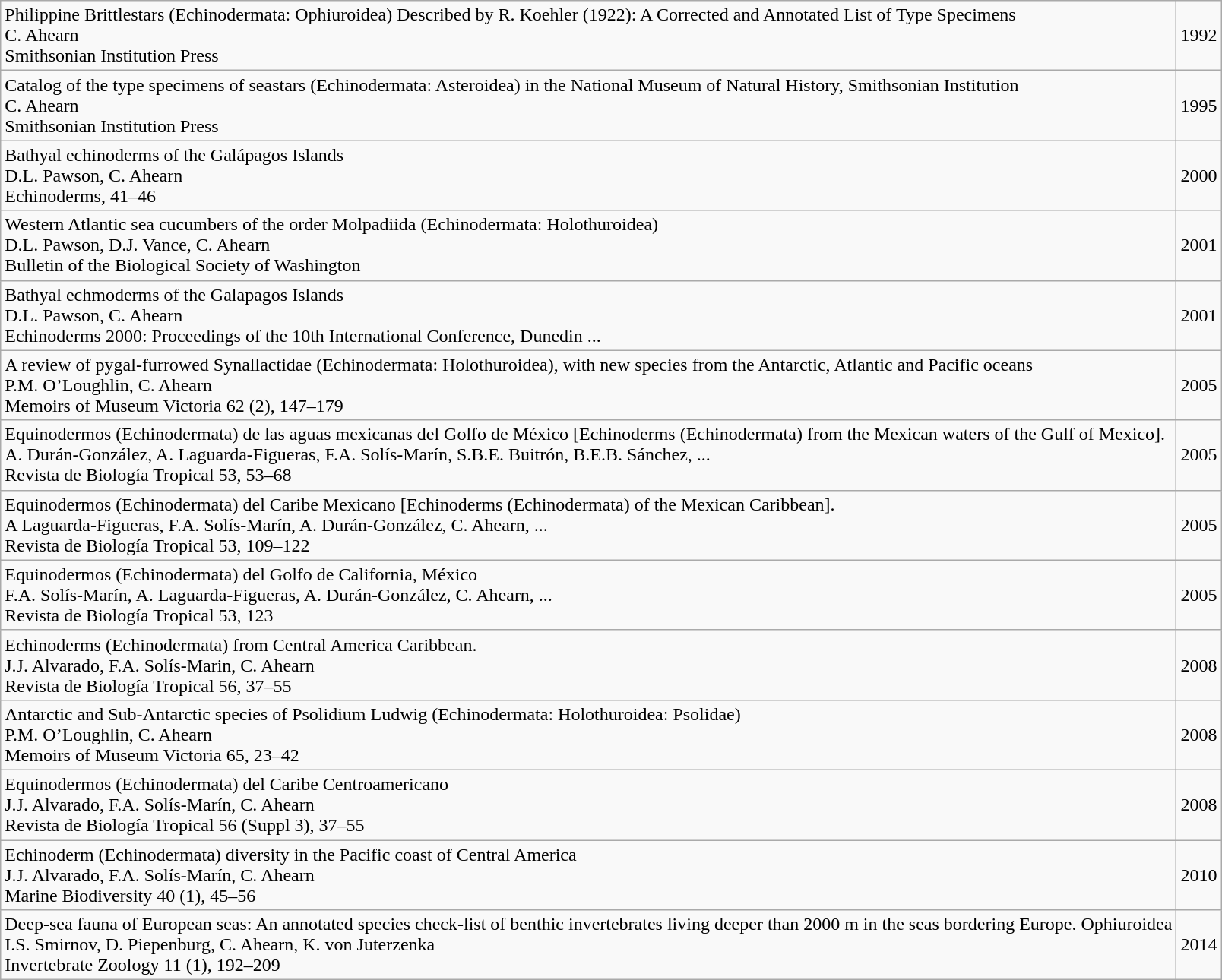<table class="wikitable">
<tr>
<td>Philippine Brittlestars (Echinodermata: Ophiuroidea) Described by R. Koehler (1922): A Corrected and Annotated List of Type Specimens<br>C. Ahearn<br>Smithsonian Institution Press</td>
<td>1992</td>
</tr>
<tr>
<td>Catalog of the type specimens of seastars (Echinodermata: Asteroidea) in the National Museum of Natural History, Smithsonian Institution<br>C. Ahearn<br>Smithsonian Institution Press</td>
<td>1995</td>
</tr>
<tr>
<td>Bathyal echinoderms of the Galápagos Islands<br>D.L. Pawson, C. Ahearn<br>Echinoderms, 41–46</td>
<td>2000</td>
</tr>
<tr>
<td>Western Atlantic sea cucumbers of the order Molpadiida (Echinodermata: Holothuroidea)<br>D.L. Pawson, D.J. Vance, C. Ahearn<br>Bulletin of the Biological Society of Washington</td>
<td>2001</td>
</tr>
<tr>
<td>Bathyal echmoderms of the Galapagos Islands<br>D.L. Pawson, C. Ahearn<br>Echinoderms 2000: Proceedings of the 10th International Conference, Dunedin ...</td>
<td>2001</td>
</tr>
<tr>
<td>A review of pygal-furrowed Synallactidae (Echinodermata: Holothuroidea), with new species from the Antarctic, Atlantic and Pacific oceans<br>P.M. O’Loughlin, C. Ahearn<br>Memoirs of Museum Victoria 62 (2), 147–179</td>
<td>2005</td>
</tr>
<tr>
<td>Equinodermos (Echinodermata) de las aguas mexicanas del Golfo de México [Echinoderms (Echinodermata) from the Mexican waters of the Gulf of Mexico].<br>A. Durán-González, A. Laguarda-Figueras, F.A. Solís-Marín, S.B.E. Buitrón, B.E.B. Sánchez, ...<br>Revista de Biología Tropical 53, 53–68</td>
<td>2005</td>
</tr>
<tr>
<td>Equinodermos (Echinodermata) del Caribe Mexicano [Echinoderms (Echinodermata) of the Mexican Caribbean].<br>A Laguarda-Figueras, F.A. Solís-Marín, A. Durán-González, C. Ahearn, ...<br>Revista de Biología Tropical 53, 109–122</td>
<td>2005</td>
</tr>
<tr>
<td>Equinodermos (Echinodermata) del Golfo de California, México<br>F.A. Solís-Marín, A. Laguarda-Figueras, A. Durán-González, C. Ahearn, ...<br>Revista de Biología Tropical 53, 123</td>
<td>2005</td>
</tr>
<tr>
<td>Echinoderms (Echinodermata) from Central America Caribbean.<br>J.J. Alvarado, F.A. Solís-Marin, C. Ahearn<br>Revista de Biología Tropical 56, 37–55</td>
<td>2008</td>
</tr>
<tr>
<td>Antarctic and Sub-Antarctic species of Psolidium Ludwig (Echinodermata: Holothuroidea: Psolidae)<br>P.M. O’Loughlin, C. Ahearn<br>Memoirs of Museum Victoria 65, 23–42</td>
<td>2008</td>
</tr>
<tr>
<td>Equinodermos (Echinodermata) del Caribe Centroamericano<br>J.J. Alvarado, F.A. Solís-Marín, C. Ahearn<br>Revista de Biología Tropical 56 (Suppl 3), 37–55</td>
<td>2008</td>
</tr>
<tr>
<td>Echinoderm (Echinodermata) diversity in the Pacific coast of Central America<br>J.J. Alvarado, F.A. Solís-Marín, C. Ahearn<br>Marine Biodiversity 40 (1), 45–56</td>
<td>2010</td>
</tr>
<tr>
<td>Deep-sea fauna of European seas: An annotated species check-list of benthic invertebrates living deeper than 2000 m in the seas bordering Europe. Ophiuroidea<br>I.S. Smirnov, D. Piepenburg, C. Ahearn, K. von Juterzenka<br>Invertebrate Zoology 11 (1), 192–209</td>
<td>2014</td>
</tr>
</table>
